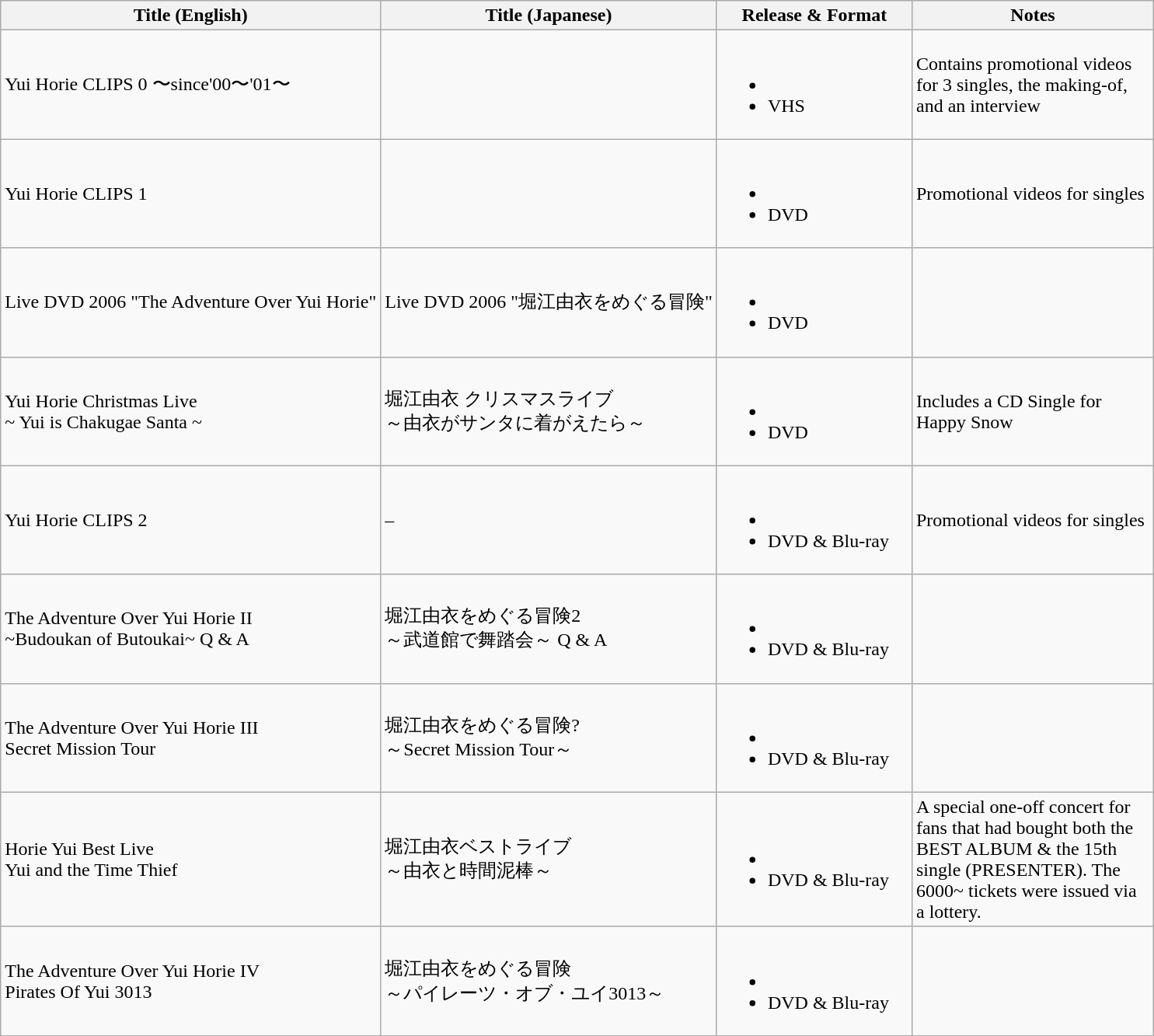<table class=wikitable>
<tr>
<th>Title (English)</th>
<th>Title (Japanese)</th>
<th style="width: 160px;">Release & Format </th>
<th style="width: 200px;">Notes</th>
</tr>
<tr>
<td>Yui Horie CLIPS 0 〜since'00〜'01〜</td>
<td></td>
<td><br><ul><li></li><li>VHS</li></ul></td>
<td>Contains promotional videos for 3 singles, the making-of, and an interview</td>
</tr>
<tr>
<td>Yui Horie CLIPS 1</td>
<td></td>
<td><br><ul><li></li><li>DVD</li></ul></td>
<td>Promotional videos for singles</td>
</tr>
<tr>
<td>Live DVD 2006 "The Adventure Over Yui Horie"</td>
<td>Live DVD 2006 "堀江由衣をめぐる冒険"</td>
<td><br><ul><li></li><li>DVD</li></ul></td>
<td></td>
</tr>
<tr>
<td>Yui Horie Christmas Live <br> ~ Yui is Chakugae Santa ~</td>
<td>堀江由衣 クリスマスライブ <br> ～由衣がサンタに着がえたら～</td>
<td><br><ul><li></li><li>DVD</li></ul></td>
<td>Includes a CD Single for Happy Snow</td>
</tr>
<tr>
<td>Yui Horie CLIPS 2</td>
<td>–</td>
<td><br><ul><li></li><li>DVD & Blu-ray</li></ul></td>
<td>Promotional videos for singles</td>
</tr>
<tr>
<td>The Adventure Over Yui Horie II <br> ~Budoukan of Butoukai~ Q & A</td>
<td>堀江由衣をめぐる冒険2 <br> ～武道館で舞踏会～ Q & A</td>
<td><br><ul><li></li><li>DVD & Blu-ray</li></ul></td>
<td></td>
</tr>
<tr>
<td>The Adventure Over Yui Horie III <br>Secret Mission Tour</td>
<td>堀江由衣をめぐる冒険?<br>～Secret Mission Tour～</td>
<td><br><ul><li></li><li>DVD & Blu-ray</li></ul></td>
<td></td>
</tr>
<tr>
<td>Horie Yui Best Live <br>Yui and the Time Thief</td>
<td>堀江由衣ベストライブ <br>～由衣と時間泥棒～</td>
<td><br><ul><li></li><li>DVD & Blu-ray</li></ul></td>
<td>A special one-off concert for fans that had bought both the BEST ALBUM & the 15th single (PRESENTER). The 6000~ tickets were issued via a lottery.</td>
</tr>
<tr>
<td>The Adventure Over Yui Horie IV <br>Pirates Of Yui 3013</td>
<td>堀江由衣をめぐる冒険 <br>～パイレーツ・オブ・ユイ3013～</td>
<td><br><ul><li></li><li>DVD & Blu-ray</li></ul></td>
<td></td>
</tr>
</table>
